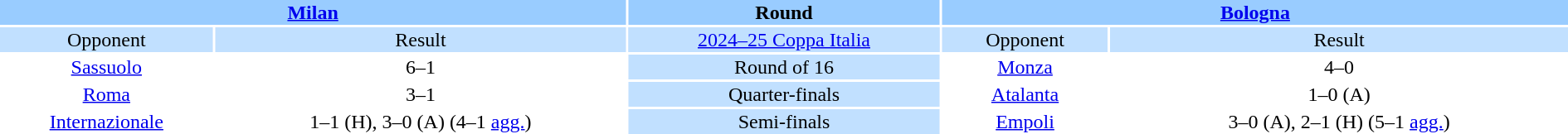<table width="100%" style="text-align:center">
<tr valign=top bgcolor=#99ccff>
<th colspan=2 style="width:40%"><a href='#'>Milan</a></th>
<th>Round</th>
<th colspan=2 style="width:40%"><a href='#'>Bologna</a></th>
</tr>
<tr valign=top bgcolor=#c1e0ff>
<td>Opponent</td>
<td>Result</td>
<td bgcolor=#c1e0ff><a href='#'>2024–25 Coppa Italia</a></td>
<td>Opponent</td>
<td>Result</td>
</tr>
<tr>
<td><a href='#'>Sassuolo</a></td>
<td>6–1</td>
<td bgcolor=#c1e0ff>Round of 16</td>
<td><a href='#'>Monza</a></td>
<td>4–0</td>
</tr>
<tr>
<td><a href='#'>Roma</a></td>
<td>3–1</td>
<td bgcolor=#c1e0ff>Quarter-finals</td>
<td><a href='#'>Atalanta</a></td>
<td>1–0 (A)</td>
</tr>
<tr>
<td><a href='#'>Internazionale</a></td>
<td>1–1 (H), 3–0 (A) (4–1 <a href='#'>agg.</a>)</td>
<td bgcolor=#c1e0ff>Semi-finals</td>
<td><a href='#'>Empoli</a></td>
<td>3–0 (A), 2–1 (H) (5–1 <a href='#'>agg.</a>)</td>
</tr>
</table>
